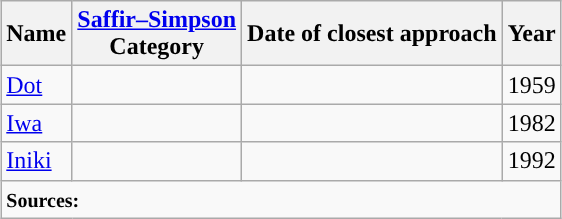<table class = "wikitable" style="margin:1em auto;">
<tr>
<th>Name</th>
<th><a href='#'>Saffir–Simpson</a><br>Category</th>
<th>Date of closest approach</th>
<th>Year</th>
</tr>
<tr>
<td><a href='#'>Dot</a></td>
<td></td>
<td></td>
<td>1959</td>
</tr>
<tr>
<td><a href='#'>Iwa</a></td>
<td></td>
<td></td>
<td>1982</td>
</tr>
<tr>
<td><a href='#'>Iniki</a></td>
<td></td>
<td></td>
<td>1992</td>
</tr>
<tr>
<td colspan="9"><small><strong>Sources:</strong> </small></td>
</tr>
</table>
